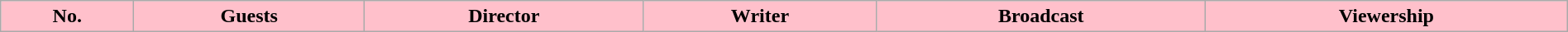<table class="wikitable" width="100%">
<tr>
<th scope="col" style="background:#FFC0CB;">No.</th>
<th scope="col" style="background:#FFC0CB;">Guests</th>
<th scope="col" style="background:#FFC0CB;">Director</th>
<th scope="col" style="background:#FFC0CB;">Writer</th>
<th scope="col" style="background:#FFC0CB;">Broadcast</th>
<th scope="col" style="background:#FFC0CB;">Viewership<br>





</th>
</tr>
</table>
